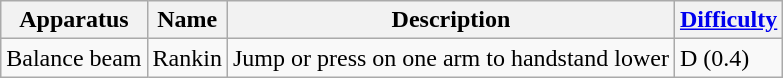<table class="wikitable">
<tr>
<th>Apparatus</th>
<th>Name</th>
<th>Description</th>
<th><a href='#'>Difficulty</a></th>
</tr>
<tr>
<td>Balance beam</td>
<td>Rankin</td>
<td>Jump or press on one arm to handstand lower</td>
<td>D (0.4)</td>
</tr>
</table>
